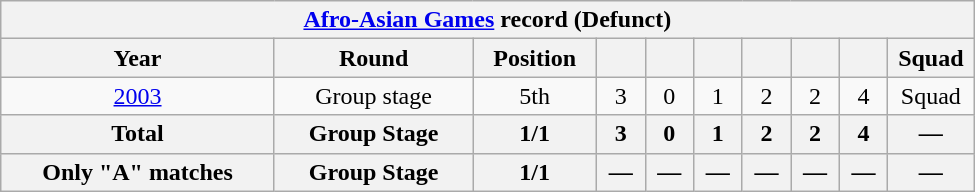<table class="wikitable" style="text-align: center;">
<tr>
<th colspan=10><a href='#'>Afro-Asian Games</a> record (Defunct)</th>
</tr>
<tr>
<th width="175">Year</th>
<th width="125">Round</th>
<th width="75">Position</th>
<th width="25"></th>
<th width="25"></th>
<th width="25"></th>
<th width="25"></th>
<th width="25"></th>
<th width="25"></th>
<th width="50">Squad</th>
</tr>
<tr>
<td> <a href='#'>2003</a></td>
<td>Group stage</td>
<td>5th</td>
<td>3</td>
<td>0</td>
<td>1</td>
<td>2</td>
<td>2</td>
<td>4</td>
<td>Squad</td>
</tr>
<tr>
<th>Total</th>
<th>Group Stage</th>
<th>1/1</th>
<th>3</th>
<th>0</th>
<th>1</th>
<th>2</th>
<th>2</th>
<th>4</th>
<th>—</th>
</tr>
<tr>
<th>Only "A" matches</th>
<th>Group Stage</th>
<th>1/1</th>
<th>—</th>
<th>—</th>
<th>—</th>
<th>—</th>
<th>—</th>
<th>—</th>
<th>—</th>
</tr>
</table>
